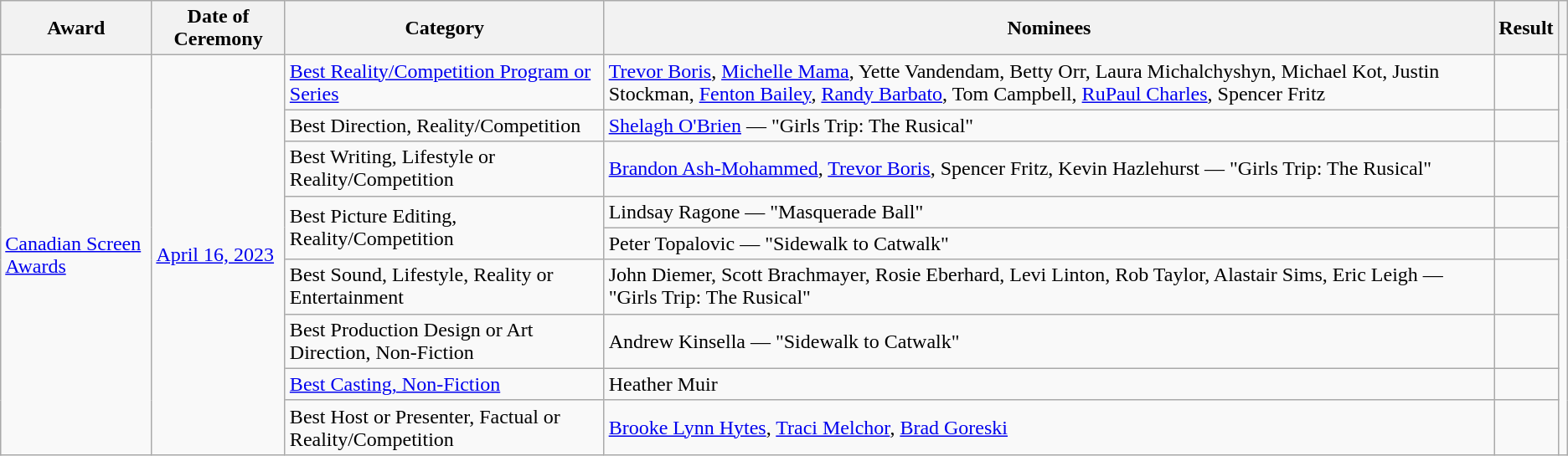<table class="wikitable">
<tr>
<th>Award</th>
<th>Date of Ceremony</th>
<th>Category</th>
<th>Nominees</th>
<th>Result</th>
<th></th>
</tr>
<tr>
<td rowspan="9"><a href='#'>Canadian Screen Awards</a></td>
<td rowspan="9"><a href='#'>April 16, 2023</a></td>
<td><a href='#'>Best Reality/Competition Program or Series</a></td>
<td><a href='#'>Trevor Boris</a>, <a href='#'>Michelle Mama</a>, Yette Vandendam, Betty Orr, Laura Michalchyshyn, Michael Kot, Justin Stockman, <a href='#'>Fenton Bailey</a>, <a href='#'>Randy Barbato</a>, Tom Campbell, <a href='#'>RuPaul Charles</a>, Spencer Fritz</td>
<td></td>
<td rowspan=9></td>
</tr>
<tr>
<td>Best Direction, Reality/Competition</td>
<td><a href='#'>Shelagh O'Brien</a> — "Girls Trip: The Rusical"</td>
<td></td>
</tr>
<tr>
<td>Best Writing, Lifestyle or Reality/Competition</td>
<td><a href='#'>Brandon Ash-Mohammed</a>, <a href='#'>Trevor Boris</a>, Spencer Fritz, Kevin Hazlehurst — "Girls Trip: The Rusical"</td>
<td></td>
</tr>
<tr>
<td rowspan=2>Best Picture Editing, Reality/Competition</td>
<td>Lindsay Ragone — "Masquerade Ball"</td>
<td></td>
</tr>
<tr>
<td>Peter Topalovic — "Sidewalk to Catwalk"</td>
<td></td>
</tr>
<tr>
<td>Best Sound, Lifestyle, Reality or Entertainment</td>
<td>John Diemer, Scott Brachmayer, Rosie Eberhard, Levi Linton, Rob Taylor, Alastair Sims, Eric Leigh — "Girls Trip: The Rusical"</td>
<td></td>
</tr>
<tr>
<td>Best Production Design or Art Direction, Non-Fiction</td>
<td>Andrew Kinsella — "Sidewalk to Catwalk"</td>
<td></td>
</tr>
<tr>
<td><a href='#'>Best Casting, Non-Fiction</a></td>
<td>Heather Muir</td>
<td></td>
</tr>
<tr>
<td>Best Host or Presenter, Factual or Reality/Competition</td>
<td><a href='#'>Brooke Lynn Hytes</a>, <a href='#'>Traci Melchor</a>, <a href='#'>Brad Goreski</a></td>
<td></td>
</tr>
</table>
